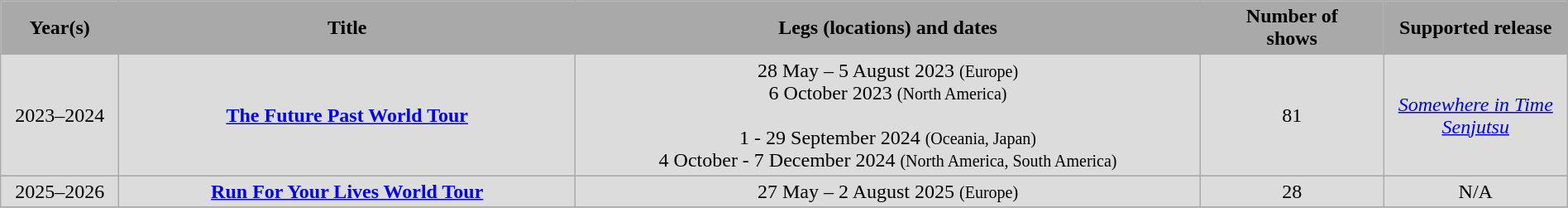<table class="wikitable" style="width:100%; text-align:center;">
<tr>
<th style="width:40px; background:darkGrey;">Year(s)</th>
<th style="width:210px; background:darkGrey;">Title</th>
<th style="width:290px; background:darkGrey;">Legs (locations) and dates</th>
<th style="width:80px; background:darkGrey;">Number of<br>shows<br></th>
<th style="width:80px; background:darkGrey;">Supported release</th>
</tr>
<tr style="background:#DCDCDC;">
<td>2023–2024</td>
<td><strong><a href='#'>The Future Past World Tour</a></strong></td>
<td>28 May – 5 August 2023 <small>(Europe)</small><br>6 October 2023 <small>(North America)</small><br><br>1 - 29  September 2024 <small>(Oceania, Japan)</small><br>
4 October - 7 December 2024 <small>(North America, South America)</small><br></td>
<td>81</td>
<td><em><a href='#'>Somewhere in Time</a></em><br><em><a href='#'>Senjutsu</a></em></td>
</tr>
<tr>
</tr>
<tr style="background:#DCDCDC;">
<td>2025–2026</td>
<td><strong><a href='#'>Run For Your Lives World Tour</a></strong></td>
<td>27 May – 2 August 2025 <small>(Europe)</small></td>
<td>28</td>
<td>N/A</td>
</tr>
<tr>
</tr>
</table>
